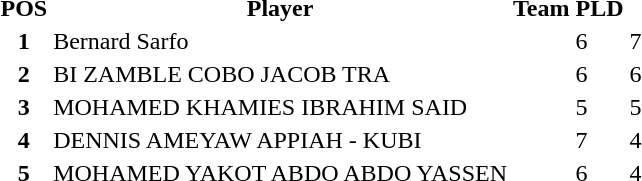<table>
<tr>
<th>POS</th>
<th>Player</th>
<th>Team</th>
<th>PLD</th>
<th></th>
</tr>
<tr>
<th>1</th>
<td>Bernard Sarfo</td>
<td></td>
<td>6</td>
<td>7</td>
</tr>
<tr>
<th>2</th>
<td>BI ZAMBLE COBO JACOB TRA</td>
<td></td>
<td>6</td>
<td>6</td>
</tr>
<tr>
<th>3</th>
<td>MOHAMED KHAMIES IBRAHIM SAID</td>
<td></td>
<td>5</td>
<td>5</td>
</tr>
<tr>
<th>4</th>
<td>DENNIS AMEYAW APPIAH - KUBI</td>
<td></td>
<td>7</td>
<td>4</td>
</tr>
<tr>
<th>5</th>
<td>MOHAMED YAKOT ABDO ABDO YASSEN</td>
<td></td>
<td>6</td>
<td>4</td>
</tr>
</table>
